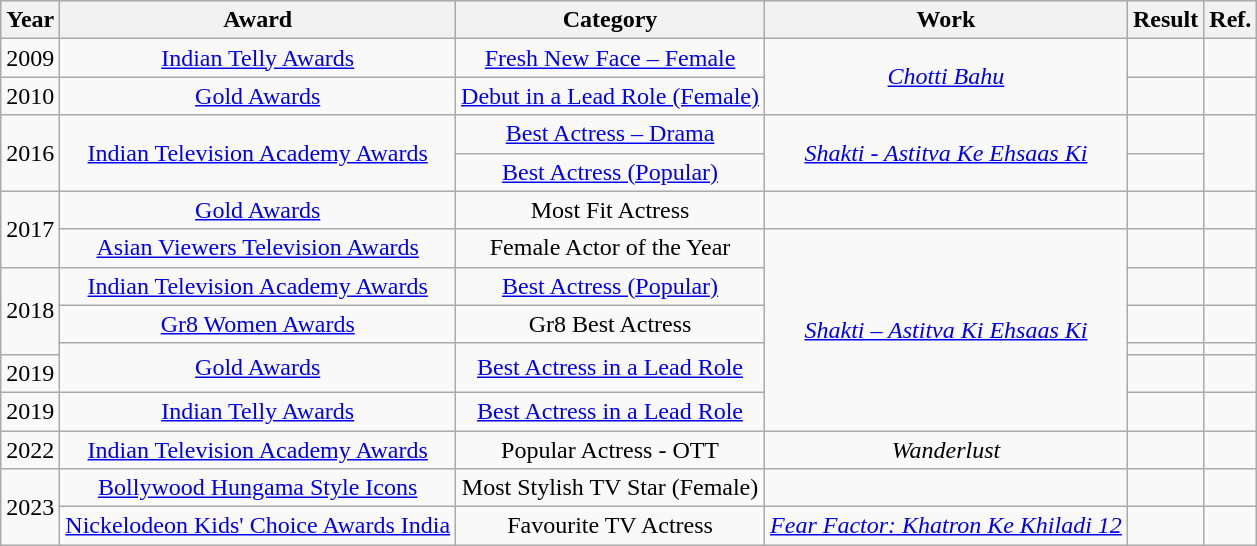<table class="wikitable" style="text-align:center;">
<tr>
<th>Year</th>
<th>Award</th>
<th>Category</th>
<th>Work</th>
<th>Result</th>
<th>Ref.</th>
</tr>
<tr>
<td>2009</td>
<td><a href='#'>Indian Telly Awards</a></td>
<td><a href='#'>Fresh New Face – Female</a></td>
<td rowspan="2"><em><a href='#'>Chotti Bahu</a></em></td>
<td></td>
<td></td>
</tr>
<tr>
<td>2010</td>
<td><a href='#'>Gold Awards</a></td>
<td><a href='#'>Debut in a Lead Role (Female)</a></td>
<td></td>
<td></td>
</tr>
<tr>
<td rowspan="2">2016</td>
<td rowspan="2"><a href='#'>Indian Television Academy Awards</a></td>
<td><a href='#'>Best Actress – Drama</a></td>
<td rowspan="2"><em><a href='#'>Shakti - Astitva Ke Ehsaas Ki</a></em></td>
<td></td>
<td rowspan="2"></td>
</tr>
<tr>
<td><a href='#'>Best Actress (Popular)</a></td>
<td></td>
</tr>
<tr>
<td rowspan="2">2017</td>
<td><a href='#'>Gold Awards</a></td>
<td>Most Fit Actress</td>
<td></td>
<td></td>
<td></td>
</tr>
<tr>
<td><a href='#'>Asian Viewers Television Awards</a></td>
<td>Female Actor of the Year</td>
<td rowspan="6"><em><a href='#'>Shakti – Astitva Ki Ehsaas Ki</a></em></td>
<td></td>
<td></td>
</tr>
<tr>
<td rowspan="3">2018</td>
<td><a href='#'>Indian Television Academy Awards</a></td>
<td><a href='#'>Best Actress (Popular)</a></td>
<td></td>
<td></td>
</tr>
<tr>
<td><a href='#'>Gr8 Women Awards</a></td>
<td>Gr8 Best Actress</td>
<td></td>
<td></td>
</tr>
<tr>
<td rowspan="2"><a href='#'>Gold Awards</a></td>
<td rowspan="2"><a href='#'>Best Actress in a Lead Role</a></td>
<td></td>
<td></td>
</tr>
<tr>
<td>2019</td>
<td></td>
<td></td>
</tr>
<tr>
<td>2019</td>
<td><a href='#'>Indian Telly Awards</a></td>
<td><a href='#'>Best Actress in a Lead Role</a></td>
<td></td>
<td></td>
</tr>
<tr>
<td>2022</td>
<td><a href='#'>Indian Television Academy Awards</a></td>
<td>Popular Actress - OTT</td>
<td><em>Wanderlust </em></td>
<td></td>
<td></td>
</tr>
<tr>
<td rowspan="2">2023</td>
<td><a href='#'>Bollywood Hungama Style Icons</a></td>
<td>Most Stylish TV Star (Female)</td>
<td></td>
<td></td>
<td></td>
</tr>
<tr>
<td><a href='#'>Nickelodeon Kids' Choice Awards India</a></td>
<td>Favourite TV Actress</td>
<td><em><a href='#'>Fear Factor: Khatron Ke Khiladi 12</a></em></td>
<td></td>
<td></td>
</tr>
</table>
